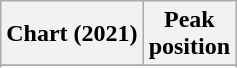<table class="wikitable sortable plainrowheaders">
<tr>
<th scope="col">Chart (2021)</th>
<th scope="col">Peak<br>position</th>
</tr>
<tr>
</tr>
<tr>
</tr>
</table>
